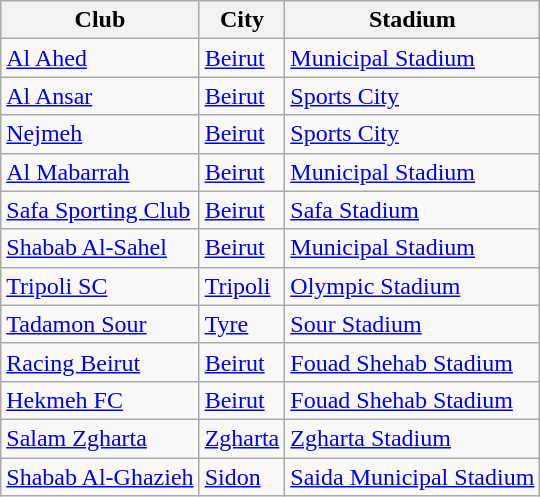<table class="wikitable">
<tr>
<th>Club</th>
<th>City</th>
<th>Stadium</th>
</tr>
<tr>
<td><a href='#'>Al Ahed</a></td>
<td><a href='#'>Beirut</a></td>
<td><a href='#'>Municipal Stadium</a></td>
</tr>
<tr>
<td><a href='#'>Al Ansar</a></td>
<td><a href='#'>Beirut</a></td>
<td><a href='#'>Sports City</a></td>
</tr>
<tr>
<td><a href='#'>Nejmeh</a></td>
<td><a href='#'>Beirut</a></td>
<td><a href='#'>Sports City</a></td>
</tr>
<tr>
<td><a href='#'>Al Mabarrah</a></td>
<td><a href='#'>Beirut</a></td>
<td><a href='#'>Municipal Stadium</a></td>
</tr>
<tr>
<td><a href='#'>Safa Sporting Club</a></td>
<td><a href='#'>Beirut</a></td>
<td><a href='#'>Safa Stadium</a></td>
</tr>
<tr>
<td><a href='#'>Shabab Al-Sahel</a></td>
<td><a href='#'>Beirut</a></td>
<td><a href='#'>Municipal Stadium</a></td>
</tr>
<tr>
<td><a href='#'>Tripoli SC</a></td>
<td><a href='#'>Tripoli</a></td>
<td><a href='#'>Olympic Stadium</a></td>
</tr>
<tr>
<td><a href='#'>Tadamon Sour</a></td>
<td><a href='#'>Tyre</a></td>
<td><a href='#'>Sour Stadium</a></td>
</tr>
<tr>
<td><a href='#'>Racing Beirut</a></td>
<td><a href='#'>Beirut</a></td>
<td><a href='#'>Fouad Shehab Stadium</a></td>
</tr>
<tr>
<td><a href='#'>Hekmeh FC</a></td>
<td><a href='#'>Beirut</a></td>
<td><a href='#'>Fouad Shehab Stadium</a></td>
</tr>
<tr>
<td><a href='#'>Salam Zgharta</a></td>
<td><a href='#'>Zgharta</a></td>
<td><a href='#'>Zgharta Stadium</a></td>
</tr>
<tr>
<td><a href='#'>Shabab Al-Ghazieh</a></td>
<td><a href='#'>Sidon</a></td>
<td><a href='#'>Saida Municipal Stadium</a></td>
</tr>
</table>
